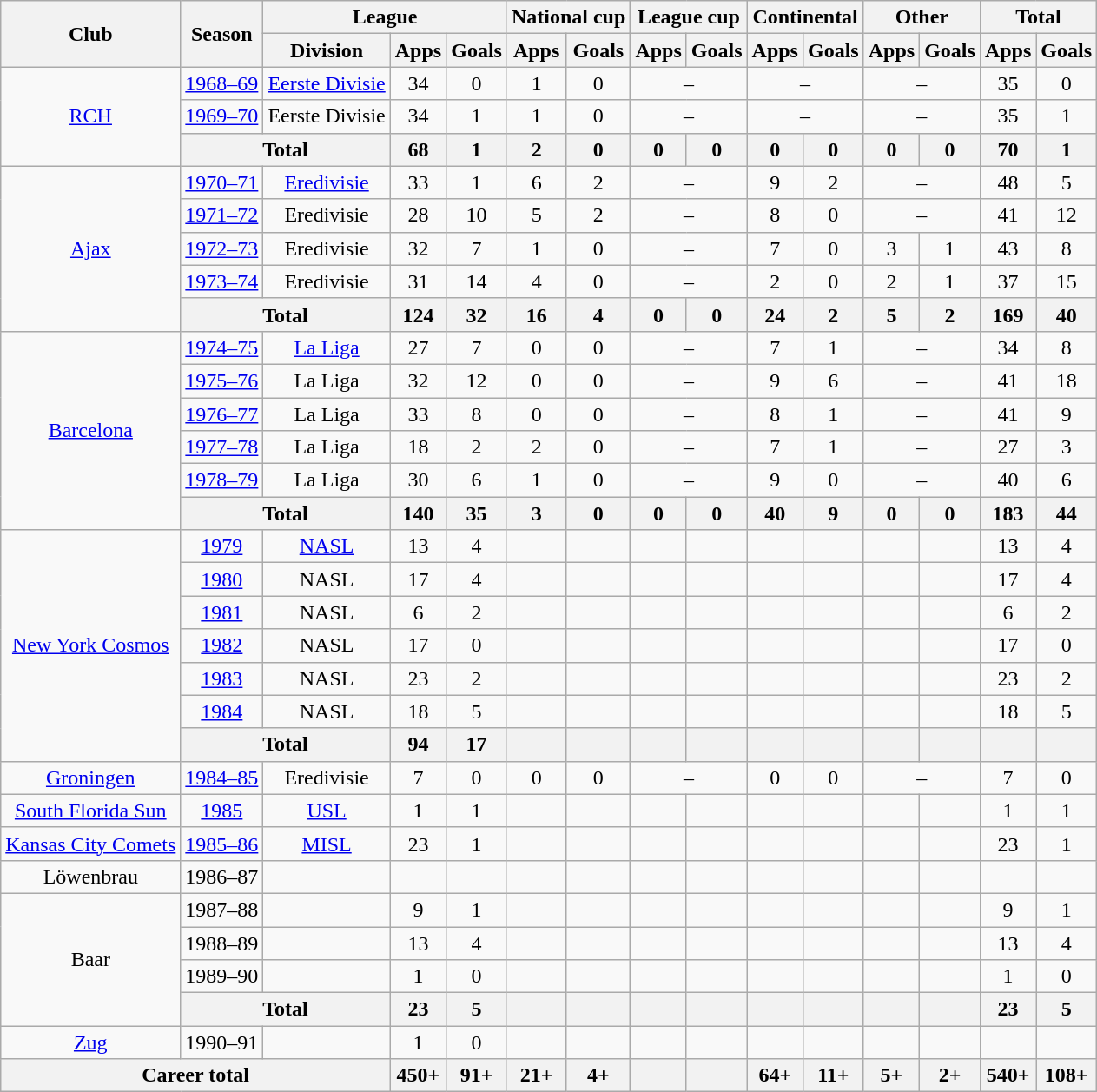<table class="wikitable" style="text-align:center">
<tr>
<th rowspan="2">Club</th>
<th rowspan="2">Season</th>
<th colspan="3">League</th>
<th colspan="2">National cup</th>
<th colspan="2">League cup</th>
<th colspan="2">Continental</th>
<th colspan="2">Other</th>
<th colspan="2">Total</th>
</tr>
<tr>
<th>Division</th>
<th>Apps</th>
<th>Goals</th>
<th>Apps</th>
<th>Goals</th>
<th>Apps</th>
<th>Goals</th>
<th>Apps</th>
<th>Goals</th>
<th>Apps</th>
<th>Goals</th>
<th>Apps</th>
<th>Goals</th>
</tr>
<tr>
<td rowspan="3"><a href='#'>RCH</a></td>
<td><a href='#'>1968–69</a></td>
<td><a href='#'>Eerste Divisie</a></td>
<td>34</td>
<td>0</td>
<td>1</td>
<td>0</td>
<td colspan="2">–</td>
<td colspan="2">–</td>
<td colspan="2">–</td>
<td>35</td>
<td>0</td>
</tr>
<tr>
<td><a href='#'>1969–70</a></td>
<td>Eerste Divisie</td>
<td>34</td>
<td>1</td>
<td>1</td>
<td>0</td>
<td colspan="2">–</td>
<td colspan="2">–</td>
<td colspan="2">–</td>
<td>35</td>
<td>1</td>
</tr>
<tr>
<th colspan="2">Total</th>
<th>68</th>
<th>1</th>
<th>2</th>
<th>0</th>
<th>0</th>
<th>0</th>
<th>0</th>
<th>0</th>
<th>0</th>
<th>0</th>
<th>70</th>
<th>1</th>
</tr>
<tr>
<td rowspan="5"><a href='#'>Ajax</a></td>
<td><a href='#'>1970–71</a></td>
<td><a href='#'>Eredivisie</a></td>
<td>33</td>
<td>1</td>
<td>6</td>
<td>2</td>
<td colspan="2">–</td>
<td>9</td>
<td>2</td>
<td colspan="2">–</td>
<td>48</td>
<td>5</td>
</tr>
<tr>
<td><a href='#'>1971–72</a></td>
<td>Eredivisie</td>
<td>28</td>
<td>10</td>
<td>5</td>
<td>2</td>
<td colspan="2">–</td>
<td>8</td>
<td>0</td>
<td colspan="2">–</td>
<td>41</td>
<td>12</td>
</tr>
<tr>
<td><a href='#'>1972–73</a></td>
<td>Eredivisie</td>
<td>32</td>
<td>7</td>
<td>1</td>
<td>0</td>
<td colspan="2">–</td>
<td>7</td>
<td>0</td>
<td>3</td>
<td>1</td>
<td>43</td>
<td>8</td>
</tr>
<tr>
<td><a href='#'>1973–74</a></td>
<td>Eredivisie</td>
<td>31</td>
<td>14</td>
<td>4</td>
<td>0</td>
<td colspan="2">–</td>
<td>2</td>
<td>0</td>
<td>2</td>
<td>1</td>
<td>37</td>
<td>15</td>
</tr>
<tr>
<th colspan="2">Total</th>
<th>124</th>
<th>32</th>
<th>16</th>
<th>4</th>
<th>0</th>
<th>0</th>
<th>24</th>
<th>2</th>
<th>5</th>
<th>2</th>
<th>169</th>
<th>40</th>
</tr>
<tr>
<td rowspan="6"><a href='#'>Barcelona</a></td>
<td><a href='#'>1974–75</a></td>
<td><a href='#'>La Liga</a></td>
<td>27</td>
<td>7</td>
<td>0</td>
<td>0</td>
<td colspan="2">–</td>
<td>7</td>
<td>1</td>
<td colspan="2">–</td>
<td>34</td>
<td>8</td>
</tr>
<tr>
<td><a href='#'>1975–76</a></td>
<td>La Liga</td>
<td>32</td>
<td>12</td>
<td>0</td>
<td>0</td>
<td colspan="2">–</td>
<td>9</td>
<td>6</td>
<td colspan="2">–</td>
<td>41</td>
<td>18</td>
</tr>
<tr>
<td><a href='#'>1976–77</a></td>
<td>La Liga</td>
<td>33</td>
<td>8</td>
<td>0</td>
<td>0</td>
<td colspan="2">–</td>
<td>8</td>
<td>1</td>
<td colspan="2">–</td>
<td>41</td>
<td>9</td>
</tr>
<tr>
<td><a href='#'>1977–78</a></td>
<td>La Liga</td>
<td>18</td>
<td>2</td>
<td>2</td>
<td>0</td>
<td colspan="2">–</td>
<td>7</td>
<td>1</td>
<td colspan="2">–</td>
<td>27</td>
<td>3</td>
</tr>
<tr>
<td><a href='#'>1978–79</a></td>
<td>La Liga</td>
<td>30</td>
<td>6</td>
<td>1</td>
<td>0</td>
<td colspan="2">–</td>
<td>9</td>
<td>0</td>
<td colspan="2">–</td>
<td>40</td>
<td>6</td>
</tr>
<tr>
<th colspan="2">Total</th>
<th>140</th>
<th>35</th>
<th>3</th>
<th>0</th>
<th>0</th>
<th>0</th>
<th>40</th>
<th>9</th>
<th>0</th>
<th>0</th>
<th>183</th>
<th>44</th>
</tr>
<tr>
<td rowspan="7"><a href='#'>New York Cosmos</a></td>
<td><a href='#'>1979</a></td>
<td><a href='#'>NASL</a></td>
<td>13</td>
<td>4</td>
<td></td>
<td></td>
<td></td>
<td></td>
<td></td>
<td></td>
<td></td>
<td></td>
<td>13</td>
<td>4</td>
</tr>
<tr>
<td><a href='#'>1980</a></td>
<td>NASL</td>
<td>17</td>
<td>4</td>
<td></td>
<td></td>
<td></td>
<td></td>
<td></td>
<td></td>
<td></td>
<td></td>
<td>17</td>
<td>4</td>
</tr>
<tr>
<td><a href='#'>1981</a></td>
<td>NASL</td>
<td>6</td>
<td>2</td>
<td></td>
<td></td>
<td></td>
<td></td>
<td></td>
<td></td>
<td></td>
<td></td>
<td>6</td>
<td>2</td>
</tr>
<tr>
<td><a href='#'>1982</a></td>
<td>NASL</td>
<td>17</td>
<td>0</td>
<td></td>
<td></td>
<td></td>
<td></td>
<td></td>
<td></td>
<td></td>
<td></td>
<td>17</td>
<td>0</td>
</tr>
<tr>
<td><a href='#'>1983</a></td>
<td>NASL</td>
<td>23</td>
<td>2</td>
<td></td>
<td></td>
<td></td>
<td></td>
<td></td>
<td></td>
<td></td>
<td></td>
<td>23</td>
<td>2</td>
</tr>
<tr>
<td><a href='#'>1984</a></td>
<td>NASL</td>
<td>18</td>
<td>5</td>
<td></td>
<td></td>
<td></td>
<td></td>
<td></td>
<td></td>
<td></td>
<td></td>
<td>18</td>
<td>5</td>
</tr>
<tr>
<th colspan="2">Total</th>
<th>94</th>
<th>17</th>
<th></th>
<th></th>
<th></th>
<th></th>
<th></th>
<th></th>
<th></th>
<th></th>
<th></th>
<th></th>
</tr>
<tr>
<td><a href='#'>Groningen</a></td>
<td><a href='#'>1984–85</a></td>
<td>Eredivisie</td>
<td>7</td>
<td>0</td>
<td>0</td>
<td>0</td>
<td colspan="2">–</td>
<td>0</td>
<td>0</td>
<td colspan="2">–</td>
<td>7</td>
<td>0</td>
</tr>
<tr>
<td><a href='#'>South Florida Sun</a></td>
<td><a href='#'>1985</a></td>
<td><a href='#'>USL</a></td>
<td>1</td>
<td>1</td>
<td></td>
<td></td>
<td></td>
<td></td>
<td></td>
<td></td>
<td></td>
<td></td>
<td>1</td>
<td>1</td>
</tr>
<tr>
<td><a href='#'>Kansas City Comets</a></td>
<td><a href='#'>1985–86</a></td>
<td><a href='#'>MISL</a></td>
<td>23</td>
<td>1</td>
<td></td>
<td></td>
<td></td>
<td></td>
<td></td>
<td></td>
<td></td>
<td></td>
<td>23</td>
<td>1</td>
</tr>
<tr>
<td>Löwenbrau</td>
<td>1986–87</td>
<td></td>
<td></td>
<td></td>
<td></td>
<td></td>
<td></td>
<td></td>
<td></td>
<td></td>
<td></td>
<td></td>
<td></td>
<td></td>
</tr>
<tr>
<td rowspan="4">Baar</td>
<td>1987–88</td>
<td></td>
<td>9</td>
<td>1</td>
<td></td>
<td></td>
<td></td>
<td></td>
<td></td>
<td></td>
<td></td>
<td></td>
<td>9</td>
<td>1</td>
</tr>
<tr>
<td>1988–89</td>
<td></td>
<td>13</td>
<td>4</td>
<td></td>
<td></td>
<td></td>
<td></td>
<td></td>
<td></td>
<td></td>
<td></td>
<td>13</td>
<td>4</td>
</tr>
<tr>
<td>1989–90</td>
<td></td>
<td>1</td>
<td>0</td>
<td></td>
<td></td>
<td></td>
<td></td>
<td></td>
<td></td>
<td></td>
<td></td>
<td>1</td>
<td>0</td>
</tr>
<tr>
<th colspan="2">Total</th>
<th>23</th>
<th>5</th>
<th></th>
<th></th>
<th></th>
<th></th>
<th></th>
<th></th>
<th></th>
<th></th>
<th>23</th>
<th>5</th>
</tr>
<tr>
<td><a href='#'>Zug</a></td>
<td>1990–91</td>
<td></td>
<td>1</td>
<td>0</td>
<td></td>
<td></td>
<td></td>
<td></td>
<td></td>
<td></td>
<td></td>
<td></td>
<td></td>
<td></td>
</tr>
<tr>
<th colspan="3">Career total</th>
<th>450+</th>
<th>91+</th>
<th>21+</th>
<th>4+</th>
<th></th>
<th></th>
<th>64+</th>
<th>11+</th>
<th>5+</th>
<th>2+</th>
<th>540+</th>
<th>108+</th>
</tr>
</table>
